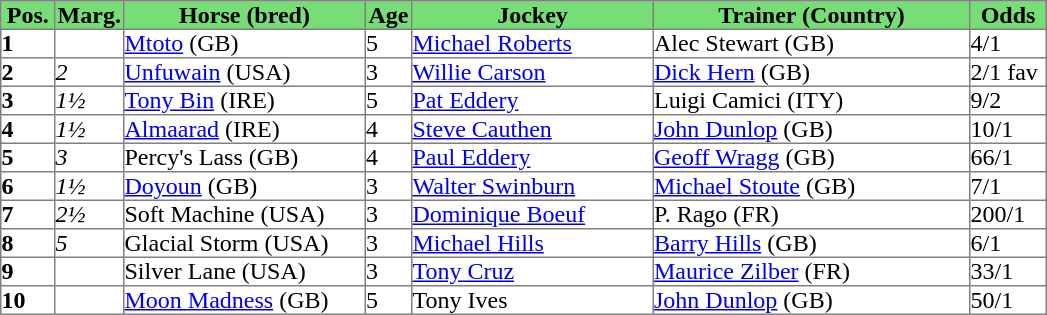<table class = "sortable" | border="1" cellpadding="0" style="border-collapse: collapse;">
<tr style="background:#7d7; text-align:center;">
<th style="width:35px;"><strong>Pos.</strong></th>
<th style="width:45px;"><strong>Marg.</strong></th>
<th style="width:160px;"><strong>Horse (bred)</strong></th>
<th style="width:30px;"><strong>Age</strong></th>
<th style="width:160px;"><strong>Jockey</strong></th>
<th style="width:210px;"><strong>Trainer (Country)</strong></th>
<th style="width:50px;"><strong>Odds</strong></th>
</tr>
<tr>
<td><strong>1</strong></td>
<td></td>
<td><a href='#'>Mtoto</a> (GB)</td>
<td>5</td>
<td><a href='#'>Michael Roberts</a></td>
<td>Alec Stewart (GB)</td>
<td>4/1</td>
</tr>
<tr>
<td><strong>2</strong></td>
<td><em>2</em></td>
<td><a href='#'>Unfuwain</a> (USA)</td>
<td>3</td>
<td><a href='#'>Willie Carson</a></td>
<td><a href='#'>Dick Hern</a> (GB)</td>
<td>2/1 fav</td>
</tr>
<tr>
<td><strong>3</strong></td>
<td><em>1½</em></td>
<td><a href='#'>Tony Bin</a> (IRE)</td>
<td>5</td>
<td><a href='#'>Pat Eddery</a></td>
<td>Luigi Camici (ITY)</td>
<td>9/2</td>
</tr>
<tr>
<td><strong>4</strong></td>
<td><em>1½</em></td>
<td><a href='#'>Almaarad</a> (IRE)</td>
<td>4</td>
<td><a href='#'>Steve Cauthen</a></td>
<td><a href='#'>John Dunlop</a> (GB)</td>
<td>10/1</td>
</tr>
<tr>
<td><strong>5</strong></td>
<td><em>3</em></td>
<td>Percy's Lass (GB)</td>
<td>4</td>
<td><a href='#'>Paul Eddery</a></td>
<td><a href='#'>Geoff Wragg</a> (GB)</td>
<td>66/1</td>
</tr>
<tr>
<td><strong>6</strong></td>
<td><em>1½</em></td>
<td><a href='#'>Doyoun</a> (GB)</td>
<td>3</td>
<td><a href='#'>Walter Swinburn</a></td>
<td><a href='#'>Michael Stoute</a> (GB)</td>
<td>7/1</td>
</tr>
<tr>
<td><strong>7</strong></td>
<td><em>2½</em></td>
<td>Soft Machine (USA)</td>
<td>3</td>
<td><a href='#'>Dominique Boeuf</a></td>
<td>P. Rago (FR)</td>
<td>200/1</td>
</tr>
<tr>
<td><strong>8</strong></td>
<td><em>5</em></td>
<td>Glacial Storm (USA)</td>
<td>3</td>
<td><a href='#'>Michael Hills</a></td>
<td><a href='#'>Barry Hills</a> (GB)</td>
<td>6/1</td>
</tr>
<tr>
<td><strong>9</strong></td>
<td></td>
<td>Silver Lane (USA)</td>
<td>3</td>
<td><a href='#'>Tony Cruz</a></td>
<td><a href='#'>Maurice Zilber</a> (FR)</td>
<td>33/1</td>
</tr>
<tr>
<td><strong>10</strong></td>
<td></td>
<td><a href='#'>Moon Madness</a> (GB)</td>
<td>5</td>
<td>Tony Ives</td>
<td><a href='#'>John Dunlop</a> (GB)</td>
<td>50/1</td>
</tr>
</table>
